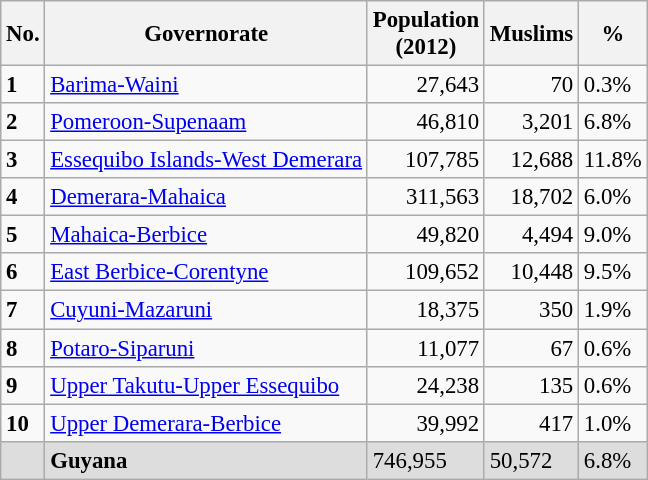<table class="wikitable sortable" style="font-size:95%;">
<tr>
<th>No.</th>
<th>Governorate</th>
<th>Population <br>(2012)</th>
<th>Muslims</th>
<th>%</th>
</tr>
<tr>
<td><strong>1</strong></td>
<td><a href='#'>Barima-Waini</a></td>
<td align=right>27,643</td>
<td align=right>70</td>
<td>0.3%</td>
</tr>
<tr>
<td><strong>2</strong></td>
<td><a href='#'>Pomeroon-Supenaam</a></td>
<td align=right>46,810</td>
<td align=right>3,201</td>
<td>6.8%</td>
</tr>
<tr>
<td><strong>3</strong></td>
<td><a href='#'>Essequibo Islands-West Demerara</a></td>
<td align=right>107,785</td>
<td align=right>12,688</td>
<td>11.8%</td>
</tr>
<tr>
<td><strong>4</strong></td>
<td><a href='#'>Demerara-Mahaica</a></td>
<td align=right>311,563</td>
<td align=right>18,702</td>
<td>6.0%</td>
</tr>
<tr>
<td><strong>5</strong></td>
<td><a href='#'>Mahaica-Berbice</a></td>
<td align=right>49,820</td>
<td align=right>4,494</td>
<td>9.0%</td>
</tr>
<tr>
<td><strong>6</strong></td>
<td><a href='#'>East Berbice-Corentyne</a></td>
<td align=right>109,652</td>
<td align=right>10,448</td>
<td>9.5%</td>
</tr>
<tr>
<td><strong>7</strong></td>
<td><a href='#'>Cuyuni-Mazaruni</a></td>
<td align=right>18,375</td>
<td align=right>350</td>
<td>1.9%</td>
</tr>
<tr>
<td><strong>8</strong></td>
<td><a href='#'>Potaro-Siparuni</a></td>
<td align=right>11,077</td>
<td align=right>67</td>
<td>0.6%</td>
</tr>
<tr>
<td><strong>9</strong></td>
<td><a href='#'>Upper Takutu-Upper Essequibo</a></td>
<td align=right>24,238</td>
<td align=right>135</td>
<td>0.6%</td>
</tr>
<tr>
<td><strong>10</strong></td>
<td><a href='#'>Upper Demerara-Berbice</a></td>
<td align=right>39,992</td>
<td align=right>417</td>
<td>1.0%</td>
</tr>
<tr class="sortbottom" style="background-color:#DDDDDD;">
<td> </td>
<td><strong>Guyana</strong></td>
<td>746,955</td>
<td>50,572</td>
<td>6.8%</td>
</tr>
</table>
